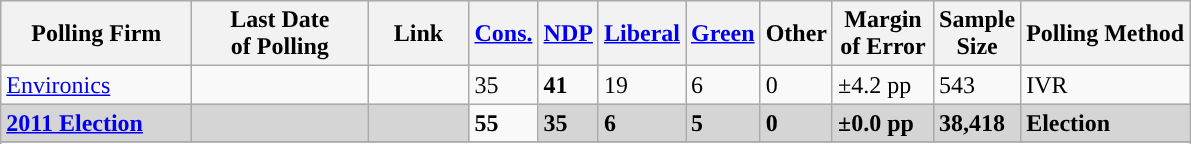<table class="wikitable sortable">
<tr style="background:#e9e9e9;">
<th style="width:120px">Polling Firm</th>
<th style="width:110px">Last Date<br>of Polling</th>
<th style="width:60px" class="unsortable">Link</th>
<th style="background-color:"><strong><a href='#'>Cons.</a></strong></th>
<th style="background-color:"><strong><a href='#'>NDP</a></strong></th>
<th style="background-color:"><strong><a href='#'>Liberal</a></strong></th>
<th style="background-color:"><strong><a href='#'>Green</a></strong></th>
<th style="background-color:"><strong>Other</strong></th>
<th style="width:60px;" class=unsortable>Margin<br>of Error</th>
<th style="width:50px;" class=unsortable>Sample<br>Size</th>
<th class=unsortable>Polling Method</th>
</tr>
<tr>
<td><a href='#'>Environics</a></td>
<td></td>
<td></td>
<td>35</td>
<td><strong>41</strong></td>
<td>19</td>
<td>6</td>
<td>0</td>
<td>±4.2 pp</td>
<td>543</td>
<td>IVR</td>
</tr>
<tr>
<td style="background:#D5D5D5"><strong><a href='#'>2011 Election</a></strong></td>
<td style="background:#D5D5D5"><strong></strong></td>
<td style="background:#D5D5D5"></td>
<td><strong>55</strong></td>
<td style="background:#D5D5D5"><strong>35</strong></td>
<td style="background:#D5D5D5"><strong>6</strong></td>
<td style="background:#D5D5D5"><strong>5</strong></td>
<td style="background:#D5D5D5"><strong>0</strong></td>
<td style="background:#D5D5D5"><strong>±0.0 pp</strong></td>
<td style="background:#D5D5D5"><strong>38,418</strong></td>
<td style="background:#D5D5D5"><strong>Election</strong></td>
</tr>
<tr>
</tr>
<tr>
</tr>
</table>
